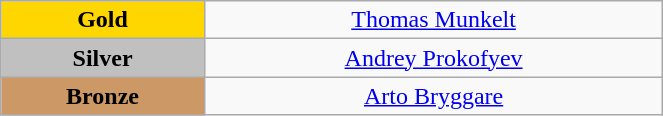<table class="wikitable" style="text-align:center; " width="35%">
<tr>
<td bgcolor="gold"><strong>Gold</strong></td>
<td><a href='#'>Thomas Munkelt</a><br>  <small><em></em></small></td>
</tr>
<tr>
<td bgcolor="silver"><strong>Silver</strong></td>
<td><a href='#'>Andrey Prokofyev</a><br>  <small><em></em></small></td>
</tr>
<tr>
<td bgcolor="CC9966"><strong>Bronze</strong></td>
<td><a href='#'>Arto Bryggare</a><br>  <small><em></em></small></td>
</tr>
</table>
